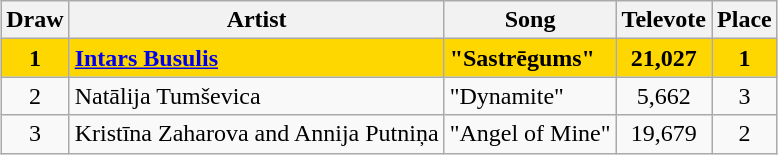<table class="sortable wikitable" style="margin: 1em auto 1em auto; text-align:center">
<tr>
<th>Draw</th>
<th>Artist</th>
<th>Song</th>
<th>Televote</th>
<th>Place</th>
</tr>
<tr style="font-weight:bold; background:gold;">
<td>1</td>
<td align="left"><a href='#'>Intars Busulis</a></td>
<td align="left">"Sastrēgums"</td>
<td>21,027</td>
<td>1</td>
</tr>
<tr>
<td>2</td>
<td align="left">Natālija Tumševica</td>
<td align="left">"Dynamite"</td>
<td>5,662</td>
<td>3</td>
</tr>
<tr>
<td>3</td>
<td align="left">Kristīna Zaharova and Annija Putniņa</td>
<td align="left">"Angel of Mine"</td>
<td>19,679</td>
<td>2</td>
</tr>
</table>
